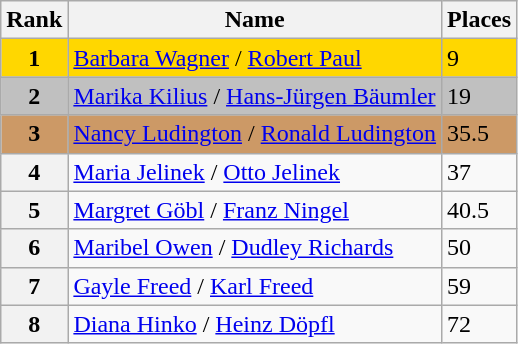<table class="wikitable">
<tr>
<th>Rank</th>
<th>Name</th>
<th>Places</th>
</tr>
<tr bgcolor=gold>
<td align=center><strong>1</strong></td>
<td> <a href='#'>Barbara Wagner</a> / <a href='#'>Robert Paul</a></td>
<td>9</td>
</tr>
<tr bgcolor=silver>
<td align=center><strong>2</strong></td>
<td> <a href='#'>Marika Kilius</a> / <a href='#'>Hans-Jürgen Bäumler</a></td>
<td>19</td>
</tr>
<tr bgcolor=cc9966>
<td align=center><strong>3</strong></td>
<td> <a href='#'>Nancy Ludington</a> / <a href='#'>Ronald Ludington</a></td>
<td>35.5</td>
</tr>
<tr>
<th>4</th>
<td> <a href='#'>Maria Jelinek</a> / <a href='#'>Otto Jelinek</a></td>
<td>37</td>
</tr>
<tr>
<th>5</th>
<td> <a href='#'>Margret Göbl</a> / <a href='#'>Franz Ningel</a></td>
<td>40.5</td>
</tr>
<tr>
<th>6</th>
<td> <a href='#'>Maribel Owen</a> / <a href='#'>Dudley Richards</a></td>
<td>50</td>
</tr>
<tr>
<th>7</th>
<td> <a href='#'>Gayle Freed</a> / <a href='#'>Karl Freed</a></td>
<td>59</td>
</tr>
<tr>
<th>8</th>
<td> <a href='#'>Diana Hinko</a> / <a href='#'>Heinz Döpfl</a></td>
<td>72</td>
</tr>
</table>
